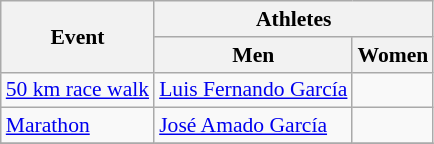<table class=wikitable style="font-size:90%">
<tr>
<th rowspan=2>Event</th>
<th colspan=2>Athletes</th>
</tr>
<tr>
<th>Men</th>
<th>Women</th>
</tr>
<tr>
<td><a href='#'>50 km race walk</a></td>
<td><a href='#'>Luis Fernando García</a></td>
<td></td>
</tr>
<tr>
<td><a href='#'>Marathon</a></td>
<td><a href='#'>José Amado García</a></td>
<td></td>
</tr>
<tr>
</tr>
</table>
